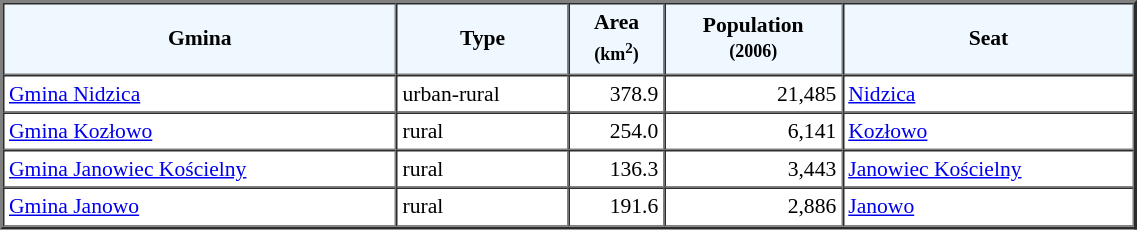<table width="60%" border="2" cellpadding="3" cellspacing="0" style="font-size:90%;line-height:120%;">
<tr bgcolor="F0F8FF">
<td style="text-align:center;"><strong>Gmina</strong></td>
<td style="text-align:center;"><strong>Type</strong></td>
<td style="text-align:center;"><strong>Area<br><small>(km<sup>2</sup>)</small></strong></td>
<td style="text-align:center;"><strong>Population<br><small>(2006)</small></strong></td>
<td style="text-align:center;"><strong>Seat</strong></td>
</tr>
<tr>
<td><a href='#'>Gmina Nidzica</a></td>
<td>urban-rural</td>
<td style="text-align:right;">378.9</td>
<td style="text-align:right;">21,485</td>
<td><a href='#'>Nidzica</a></td>
</tr>
<tr>
<td><a href='#'>Gmina Kozłowo</a></td>
<td>rural</td>
<td style="text-align:right;">254.0</td>
<td style="text-align:right;">6,141</td>
<td><a href='#'>Kozłowo</a></td>
</tr>
<tr>
<td><a href='#'>Gmina Janowiec Kościelny</a></td>
<td>rural</td>
<td style="text-align:right;">136.3</td>
<td style="text-align:right;">3,443</td>
<td><a href='#'>Janowiec Kościelny</a></td>
</tr>
<tr>
<td><a href='#'>Gmina Janowo</a></td>
<td>rural</td>
<td style="text-align:right;">191.6</td>
<td style="text-align:right;">2,886</td>
<td><a href='#'>Janowo</a></td>
</tr>
<tr>
</tr>
</table>
